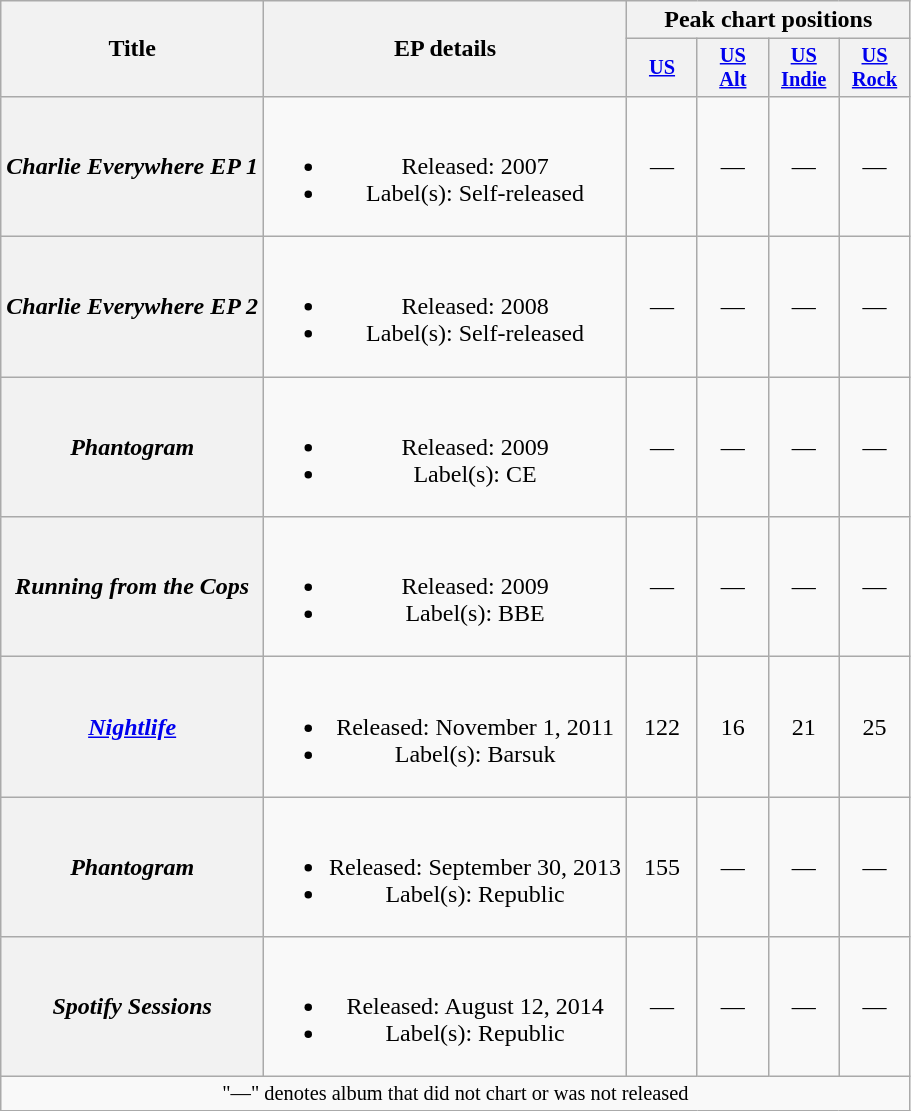<table class="wikitable plainrowheaders" style="text-align:center;">
<tr>
<th scope="col" rowspan="2">Title</th>
<th scope="col" rowspan="2">EP details</th>
<th scope="col" colspan="5">Peak chart positions</th>
</tr>
<tr>
<th scope="col" style="width:3em;font-size:85%;"><a href='#'>US</a><br></th>
<th scope="col" style="width:3em;font-size:85%;"><a href='#'>US<br>Alt</a><br></th>
<th scope="col" style="width:3em;font-size:85%;"><a href='#'>US<br>Indie</a><br></th>
<th scope="col" style="width:3em;font-size:85%;"><a href='#'>US<br>Rock</a><br></th>
</tr>
<tr>
<th scope="row"><em>Charlie Everywhere EP 1</em></th>
<td><br><ul><li>Released: 2007</li><li>Label(s): Self-released</li></ul></td>
<td>—</td>
<td>—</td>
<td>—</td>
<td>—</td>
</tr>
<tr>
<th scope="row"><em>Charlie Everywhere EP 2</em></th>
<td><br><ul><li>Released: 2008</li><li>Label(s): Self-released</li></ul></td>
<td>—</td>
<td>—</td>
<td>—</td>
<td>—</td>
</tr>
<tr>
<th scope="row"><em>Phantogram</em></th>
<td><br><ul><li>Released: 2009</li><li>Label(s): CE</li></ul></td>
<td>—</td>
<td>—</td>
<td>—</td>
<td>—</td>
</tr>
<tr>
<th scope="row"><em>Running from the Cops</em></th>
<td><br><ul><li>Released: 2009</li><li>Label(s): BBE</li></ul></td>
<td>—</td>
<td>—</td>
<td>—</td>
<td>—</td>
</tr>
<tr>
<th scope="row"><em><a href='#'>Nightlife</a></em></th>
<td><br><ul><li>Released: November 1, 2011</li><li>Label(s): Barsuk</li></ul></td>
<td>122</td>
<td>16</td>
<td>21</td>
<td>25</td>
</tr>
<tr>
<th scope="row"><em>Phantogram</em></th>
<td><br><ul><li>Released: September 30, 2013</li><li>Label(s): Republic</li></ul></td>
<td>155</td>
<td>—</td>
<td>—</td>
<td>—</td>
</tr>
<tr>
<th scope="row"><em>Spotify Sessions</em></th>
<td><br><ul><li>Released: August 12, 2014</li><li>Label(s): Republic</li></ul></td>
<td>—</td>
<td>—</td>
<td>—</td>
<td>—</td>
</tr>
<tr>
<td colspan="18" style="text-align:center; font-size:85%;">"—" denotes album that did not chart or was not released</td>
</tr>
</table>
